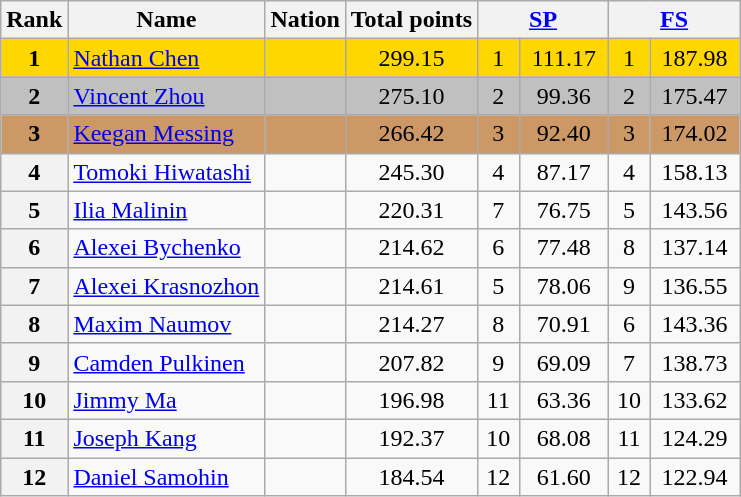<table class="wikitable sortable">
<tr>
<th>Rank</th>
<th>Name</th>
<th>Nation</th>
<th>Total points</th>
<th colspan="2" width="80px"><a href='#'>SP</a></th>
<th colspan="2" width="80px"><a href='#'>FS</a></th>
</tr>
<tr bgcolor="gold">
<td align="center"><strong>1</strong></td>
<td><a href='#'>Nathan Chen</a></td>
<td></td>
<td align="center">299.15</td>
<td align="center">1</td>
<td align="center">111.17</td>
<td align="center">1</td>
<td align="center">187.98</td>
</tr>
<tr bgcolor="silver">
<td align="center"><strong>2</strong></td>
<td><a href='#'>Vincent Zhou</a></td>
<td></td>
<td align="center">275.10</td>
<td align="center">2</td>
<td align="center">99.36</td>
<td align="center">2</td>
<td align="center">175.47</td>
</tr>
<tr bgcolor="cc9966">
<td align="center"><strong>3</strong></td>
<td><a href='#'>Keegan Messing</a></td>
<td></td>
<td align="center">266.42</td>
<td align="center">3</td>
<td align="center">92.40</td>
<td align="center">3</td>
<td align="center">174.02</td>
</tr>
<tr>
<th>4</th>
<td><a href='#'>Tomoki Hiwatashi</a></td>
<td></td>
<td align="center">245.30</td>
<td align="center">4</td>
<td align="center">87.17</td>
<td align="center">4</td>
<td align="center">158.13</td>
</tr>
<tr>
<th>5</th>
<td><a href='#'>Ilia Malinin</a></td>
<td></td>
<td align="center">220.31</td>
<td align="center">7</td>
<td align="center">76.75</td>
<td align="center">5</td>
<td align="center">143.56</td>
</tr>
<tr>
<th>6</th>
<td><a href='#'>Alexei Bychenko</a></td>
<td></td>
<td align="center">214.62</td>
<td align="center">6</td>
<td align="center">77.48</td>
<td align="center">8</td>
<td align="center">137.14</td>
</tr>
<tr>
<th>7</th>
<td><a href='#'>Alexei Krasnozhon</a></td>
<td></td>
<td align="center">214.61</td>
<td align="center">5</td>
<td align="center">78.06</td>
<td align="center">9</td>
<td align="center">136.55</td>
</tr>
<tr>
<th>8</th>
<td><a href='#'>Maxim Naumov</a></td>
<td></td>
<td align="center">214.27</td>
<td align="center">8</td>
<td align="center">70.91</td>
<td align="center">6</td>
<td align="center">143.36</td>
</tr>
<tr>
<th>9</th>
<td><a href='#'>Camden Pulkinen</a></td>
<td></td>
<td align="center">207.82</td>
<td align="center">9</td>
<td align="center">69.09</td>
<td align="center">7</td>
<td align="center">138.73</td>
</tr>
<tr>
<th>10</th>
<td><a href='#'>Jimmy Ma</a></td>
<td></td>
<td align="center">196.98</td>
<td align="center">11</td>
<td align="center">63.36</td>
<td align="center">10</td>
<td align="center">133.62</td>
</tr>
<tr>
<th>11</th>
<td><a href='#'>Joseph Kang</a></td>
<td></td>
<td align="center">192.37</td>
<td align="center">10</td>
<td align="center">68.08</td>
<td align="center">11</td>
<td align="center">124.29</td>
</tr>
<tr>
<th>12</th>
<td><a href='#'>Daniel Samohin</a></td>
<td></td>
<td align="center">184.54</td>
<td align="center">12</td>
<td align="center">61.60</td>
<td align="center">12</td>
<td align="center">122.94</td>
</tr>
</table>
